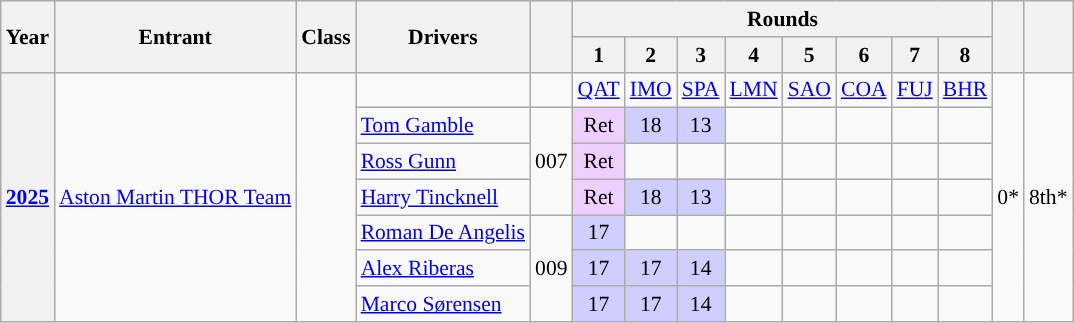<table class="wikitable" style="text-align:center; font-size:90%">
<tr>
<th rowspan="2">Year</th>
<th rowspan="2">Entrant</th>
<th rowspan="2">Class</th>
<th rowspan="2">Drivers</th>
<th rowspan="2"></th>
<th colspan="8">Rounds</th>
<th rowspan="2" scope="col"></th>
<th rowspan="2" scope="col"></th>
</tr>
<tr>
<th scope="col">1</th>
<th scope="col">2</th>
<th scope="col">3</th>
<th scope="col">4</th>
<th scope="col">5</th>
<th scope="col">6</th>
<th scope="col">7</th>
<th scope="col">8</th>
</tr>
<tr>
<th rowspan="7"><a href='#'>2025</a></th>
<td rowspan="7" align="left" style="border-left:0px"><a href='#'>Aston Martin THOR Team</a></td>
<td rowspan="7"></td>
<td></td>
<td></td>
<td><a href='#'>QAT</a></td>
<td><a href='#'>IMO</a></td>
<td><a href='#'>SPA</a></td>
<td><a href='#'>LMN</a></td>
<td><a href='#'>SAO</a></td>
<td><a href='#'>COA</a></td>
<td><a href='#'>FUJ</a></td>
<td><a href='#'>BHR</a></td>
<td rowspan="7">0*</td>
<td rowspan="7">8th*</td>
</tr>
<tr>
<td align="left"> <a href='#'>Tom Gamble</a></td>
<td rowspan="3">007</td>
<td style="background:#EFCFFF;">Ret</td>
<td style="background:#CFCFFF;”">18</td>
<td style="background:#CFCFFF;”">13</td>
<td></td>
<td></td>
<td></td>
<td></td>
<td></td>
</tr>
<tr>
<td align="left"> <a href='#'>Ross Gunn</a></td>
<td style="background:#EFCFFF;">Ret</td>
<td></td>
<td></td>
<td></td>
<td></td>
<td></td>
<td></td>
<td></td>
</tr>
<tr>
<td align="left"> <a href='#'>Harry Tincknell</a></td>
<td style="background:#EFCFFF;">Ret</td>
<td style="background:#CFCFFF;”">18</td>
<td style="background:#CFCFFF;”">13</td>
<td></td>
<td></td>
<td></td>
<td></td>
<td></td>
</tr>
<tr>
<td align="left"> <a href='#'>Roman De Angelis</a></td>
<td rowspan="3">009</td>
<td style="background:#CFCFFF;” ">17</td>
<td></td>
<td></td>
<td></td>
<td></td>
<td></td>
<td></td>
<td></td>
</tr>
<tr>
<td align="left"> <a href='#'>Alex Riberas</a></td>
<td style="background:#CFCFFF;”">17</td>
<td style="background:#CFCFFF;”">17</td>
<td style="background:#CFCFFF;”">14</td>
<td></td>
<td></td>
<td></td>
<td></td>
<td></td>
</tr>
<tr>
<td align="left"> <a href='#'>Marco Sørensen</a></td>
<td style="background:#CFCFFF;”">17</td>
<td style="background:#CFCFFF;”">17</td>
<td style="background:#CFCFFF;”">14</td>
<td></td>
<td></td>
<td></td>
<td></td>
<td></td>
</tr>
</table>
